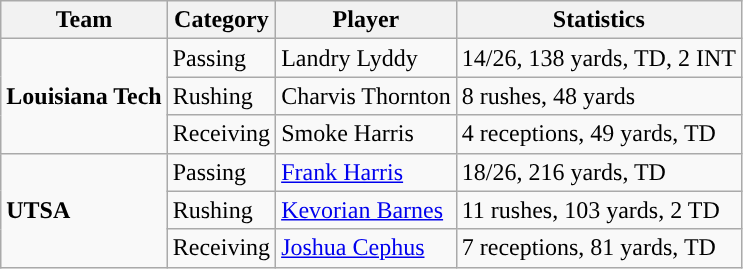<table class="wikitable" style="float: left;">
<tr>
<th>Team</th>
<th>Category</th>
<th>Player</th>
<th>Statistics</th>
</tr>
<tr>
<td rowspan=3><strong>Louisiana Tech</strong></td>
<td>Passing</td>
<td>Landry Lyddy</td>
<td>14/26, 138 yards, TD, 2 INT</td>
</tr>
<tr>
<td>Rushing</td>
<td>Charvis Thornton</td>
<td>8 rushes, 48 yards</td>
</tr>
<tr>
<td>Receiving</td>
<td>Smoke Harris</td>
<td>4 receptions, 49 yards, TD</td>
</tr>
<tr>
<td rowspan=3><strong>UTSA</strong></td>
<td>Passing</td>
<td><a href='#'>Frank Harris</a></td>
<td>18/26, 216 yards, TD</td>
</tr>
<tr>
<td>Rushing</td>
<td><a href='#'>Kevorian Barnes</a></td>
<td>11 rushes, 103 yards, 2 TD</td>
</tr>
<tr>
<td>Receiving</td>
<td><a href='#'>Joshua Cephus</a></td>
<td>7 receptions, 81 yards, TD</td>
</tr>
</table>
